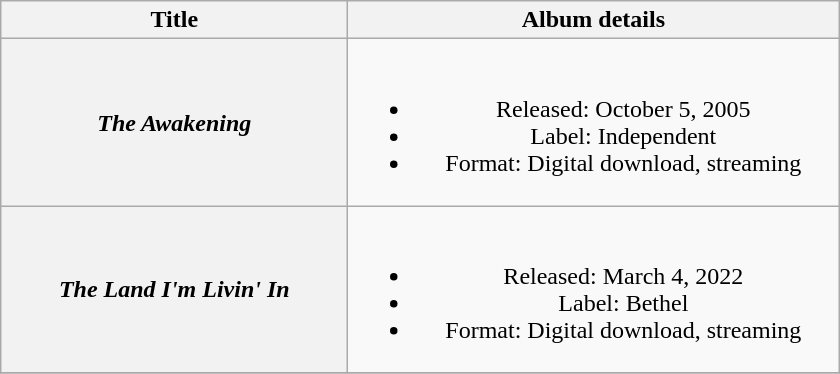<table class="wikitable plainrowheaders" style="text-align:center;">
<tr>
<th scope="col" style="width:14em;">Title</th>
<th scope="col" style="width:20em;">Album details</th>
</tr>
<tr>
<th scope="row"><em>The Awakening</em></th>
<td><br><ul><li>Released: October 5, 2005</li><li>Label: Independent</li><li>Format: Digital download, streaming</li></ul></td>
</tr>
<tr>
<th scope="row"><em>The Land I'm Livin' In</em></th>
<td><br><ul><li>Released: March 4, 2022</li><li>Label: Bethel</li><li>Format: Digital download, streaming</li></ul></td>
</tr>
<tr>
</tr>
</table>
